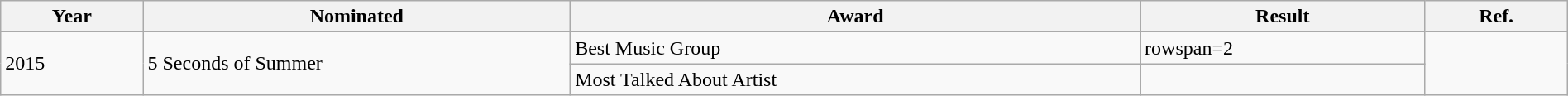<table class="wikitable" style="width:100%;">
<tr>
<th width=5%>Year</th>
<th style="width:15%;">Nominated</th>
<th style="width:20%;">Award</th>
<th style="width:10%;">Result</th>
<th style="width:5%;">Ref.</th>
</tr>
<tr>
<td rowspan=2>2015</td>
<td rowspan=2>5 Seconds of Summer</td>
<td>Best Music Group</td>
<td>rowspan=2 </td>
<td rowspan=2></td>
</tr>
<tr>
<td>Most Talked About Artist</td>
</tr>
</table>
